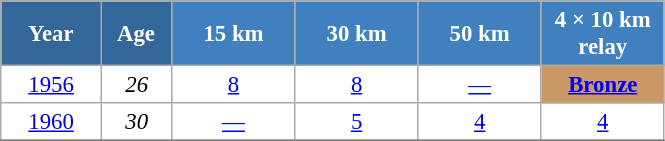<table class="wikitable" style="font-size:95%; text-align:center; border:grey solid 1px; border-collapse:collapse; background:#ffffff;">
<tr>
<th style="background-color:#369; color:white; width:60px;"> Year </th>
<th style="background-color:#369; color:white; width:40px;"> Age </th>
<th style="background-color:#4180be; color:white; width:75px;"> 15 km </th>
<th style="background-color:#4180be; color:white; width:75px;"> 30 km </th>
<th style="background-color:#4180be; color:white; width:75px;"> 50 km </th>
<th style="background-color:#4180be; color:white; width:75px;"> 4 × 10 km <br> relay </th>
</tr>
<tr>
<td><a href='#'>1956</a></td>
<td><em>26</em></td>
<td><a href='#'>8</a></td>
<td><a href='#'>8</a></td>
<td><a href='#'>—</a></td>
<td bgcolor="cc9966"><a href='#'><strong>Bronze</strong></a></td>
</tr>
<tr>
<td><a href='#'>1960</a></td>
<td><em>30</em></td>
<td><a href='#'>—</a></td>
<td><a href='#'>5</a></td>
<td><a href='#'>4</a></td>
<td><a href='#'>4</a></td>
</tr>
<tr>
</tr>
</table>
